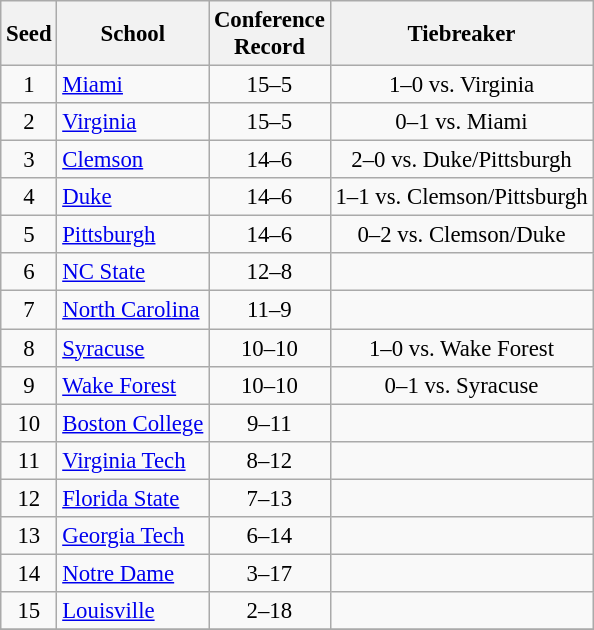<table class="wikitable" style="white-space:nowrap; font-size:95%; text-align:center">
<tr>
<th>Seed</th>
<th>School</th>
<th>Conference<br>Record</th>
<th>Tiebreaker</th>
</tr>
<tr>
<td>1</td>
<td align="left"><a href='#'>Miami</a></td>
<td>15–5</td>
<td>1–0 vs. Virginia</td>
</tr>
<tr>
<td>2</td>
<td align="left"><a href='#'>Virginia</a></td>
<td>15–5</td>
<td>0–1 vs. Miami</td>
</tr>
<tr>
<td>3</td>
<td align="left"><a href='#'>Clemson</a></td>
<td>14–6</td>
<td>2–0 vs. Duke/Pittsburgh</td>
</tr>
<tr>
<td>4</td>
<td align="left"><a href='#'>Duke</a></td>
<td>14–6</td>
<td>1–1 vs. Clemson/Pittsburgh</td>
</tr>
<tr>
<td>5</td>
<td align="left"><a href='#'>Pittsburgh</a></td>
<td>14–6</td>
<td>0–2 vs. Clemson/Duke</td>
</tr>
<tr>
<td>6</td>
<td align="left"><a href='#'>NC State</a></td>
<td>12–8</td>
<td></td>
</tr>
<tr>
<td>7</td>
<td align="left"><a href='#'>North Carolina</a></td>
<td>11–9</td>
<td></td>
</tr>
<tr>
<td>8</td>
<td align="left"><a href='#'>Syracuse</a></td>
<td>10–10</td>
<td>1–0 vs. Wake Forest</td>
</tr>
<tr>
<td>9</td>
<td align="left"><a href='#'>Wake Forest</a></td>
<td>10–10</td>
<td>0–1 vs. Syracuse</td>
</tr>
<tr>
<td>10</td>
<td align="left"><a href='#'>Boston College</a></td>
<td>9–11</td>
<td></td>
</tr>
<tr>
<td>11</td>
<td align="left"><a href='#'>Virginia Tech</a></td>
<td>8–12</td>
<td></td>
</tr>
<tr>
<td>12</td>
<td align="left"><a href='#'>Florida State</a></td>
<td>7–13</td>
<td></td>
</tr>
<tr>
<td>13</td>
<td align="left"><a href='#'>Georgia Tech</a></td>
<td>6–14</td>
<td></td>
</tr>
<tr>
<td>14</td>
<td align="left"><a href='#'>Notre Dame</a></td>
<td>3–17</td>
<td></td>
</tr>
<tr>
<td>15</td>
<td align="left"><a href='#'>Louisville</a></td>
<td>2–18</td>
<td></td>
</tr>
<tr>
</tr>
</table>
